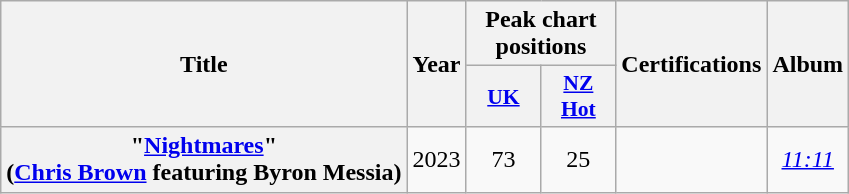<table class="wikitable plainrowheaders" style="text-align:center;">
<tr>
<th scope="col" rowspan="2">Title</th>
<th scope="col" rowspan="2">Year</th>
<th scope="col" colspan="2">Peak chart positions</th>
<th scope="col" rowspan="2">Certifications</th>
<th scope="col" rowspan="2">Album</th>
</tr>
<tr>
<th scope="col" style="width:3em;font-size:90%;"><a href='#'>UK</a><br></th>
<th scope="col" style="width:3em;font-size:90%;"><a href='#'>NZ<br>Hot</a><br></th>
</tr>
<tr>
<th scope="row">"<a href='#'>Nightmares</a>"<br><span>(<a href='#'>Chris Brown</a> featuring Byron Messia)</span></th>
<td>2023</td>
<td>73</td>
<td>25</td>
<td></td>
<td><em><a href='#'>11:11</a></em></td>
</tr>
</table>
